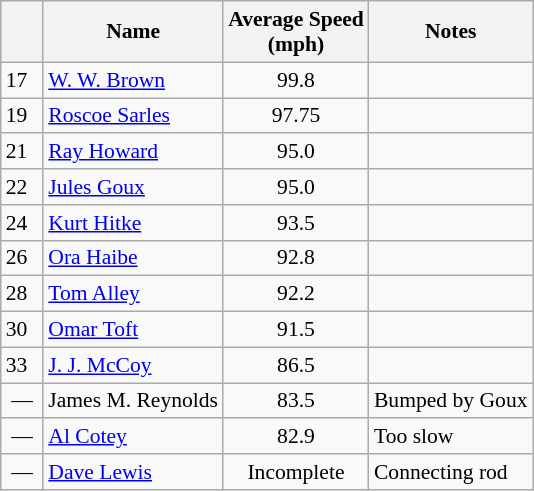<table class="wikitable" style="font-size: 90%;">
<tr align="center">
<th></th>
<th>Name</th>
<th>Average Speed<br>(mph)</th>
<th>Notes</th>
</tr>
<tr>
<td>17</td>
<td> <a href='#'>W. W. Brown</a> <strong></strong></td>
<td align="center">99.8</td>
<td></td>
</tr>
<tr>
<td>19</td>
<td> <a href='#'>Roscoe Sarles</a> <strong></strong></td>
<td align="center">97.75</td>
<td></td>
</tr>
<tr>
<td>21</td>
<td> <a href='#'>Ray Howard</a> <strong></strong></td>
<td align="center">95.0</td>
<td></td>
</tr>
<tr>
<td>22</td>
<td> <a href='#'>Jules Goux</a> <strong></strong></td>
<td align="center">95.0</td>
<td></td>
</tr>
<tr>
<td>24</td>
<td> <a href='#'>Kurt Hitke</a> <strong></strong></td>
<td align="center">93.5</td>
<td></td>
</tr>
<tr>
<td>26</td>
<td> <a href='#'>Ora Haibe</a></td>
<td align="center">92.8</td>
<td></td>
</tr>
<tr>
<td>28</td>
<td> <a href='#'>Tom Alley</a></td>
<td align="center">92.2</td>
<td></td>
</tr>
<tr>
<td>30</td>
<td> <a href='#'>Omar Toft</a> <strong></strong></td>
<td align="center">91.5</td>
<td></td>
</tr>
<tr>
<td>33</td>
<td> <a href='#'>J. J. McCoy</a> <strong></strong></td>
<td align="center">86.5</td>
<td></td>
</tr>
<tr>
<td> — </td>
<td> James M. Reynolds <strong></strong></td>
<td align="center">83.5</td>
<td>Bumped by Goux</td>
</tr>
<tr>
<td> — </td>
<td> <a href='#'>Al Cotey</a> <strong></strong></td>
<td align="center">82.9</td>
<td>Too slow</td>
</tr>
<tr>
<td> — </td>
<td> <a href='#'>Dave Lewis</a></td>
<td align="center">Incomplete</td>
<td>Connecting rod</td>
</tr>
</table>
